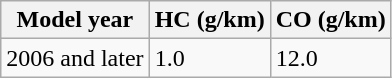<table class="wikitable">
<tr>
<th>Model year</th>
<th>HC (g/km)</th>
<th>CO (g/km)</th>
</tr>
<tr>
<td>2006 and later</td>
<td>1.0</td>
<td>12.0</td>
</tr>
</table>
